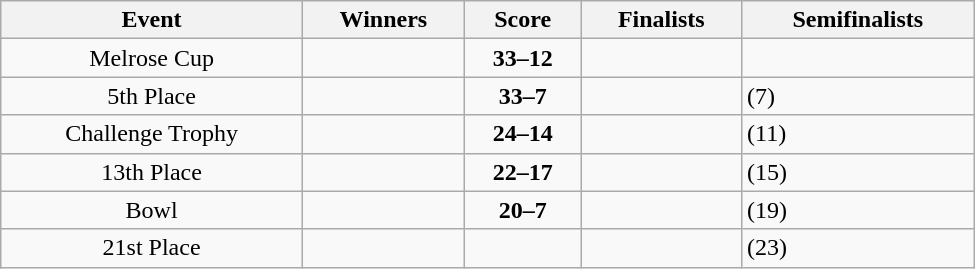<table class="wikitable" width=650 style="text-align: center">
<tr>
<th>Event</th>
<th>Winners</th>
<th>Score</th>
<th>Finalists</th>
<th>Semifinalists</th>
</tr>
<tr>
<td>Melrose Cup</td>
<td align=left><strong></strong></td>
<td><strong>33–12</strong></td>
<td align=left></td>
<td align=left> <br></td>
</tr>
<tr>
<td>5th Place</td>
<td align=left><strong></strong></td>
<td><strong>33–7</strong></td>
<td align=left></td>
<td align=left> (7)<br></td>
</tr>
<tr>
<td>Challenge Trophy</td>
<td align=left><strong></strong></td>
<td><strong>24–14</strong></td>
<td align=left></td>
<td align=left> (11)<br></td>
</tr>
<tr>
<td>13th Place</td>
<td align=left><strong></strong></td>
<td><strong>22–17</strong></td>
<td align=left></td>
<td align=left> (15)<br></td>
</tr>
<tr>
<td>Bowl</td>
<td align=left><strong></strong></td>
<td><strong>20–7</strong></td>
<td align=left></td>
<td align=left> (19)<br></td>
</tr>
<tr>
<td>21st Place</td>
<td align=left><strong></strong></td>
<td></td>
<td align=left></td>
<td align=left> (23)<br></td>
</tr>
</table>
